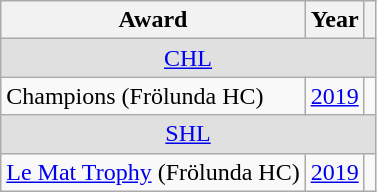<table class="wikitable">
<tr>
<th>Award</th>
<th>Year</th>
<th></th>
</tr>
<tr ALIGN="center" bgcolor="#e0e0e0">
<td colspan="3"><a href='#'>CHL</a></td>
</tr>
<tr>
<td>Champions (Frölunda HC)</td>
<td><a href='#'>2019</a></td>
<td></td>
</tr>
<tr ALIGN="center" bgcolor="#e0e0e0">
<td colspan="3"><a href='#'>SHL</a></td>
</tr>
<tr>
<td><a href='#'>Le Mat Trophy</a> (Frölunda HC)</td>
<td><a href='#'>2019</a></td>
<td></td>
</tr>
</table>
